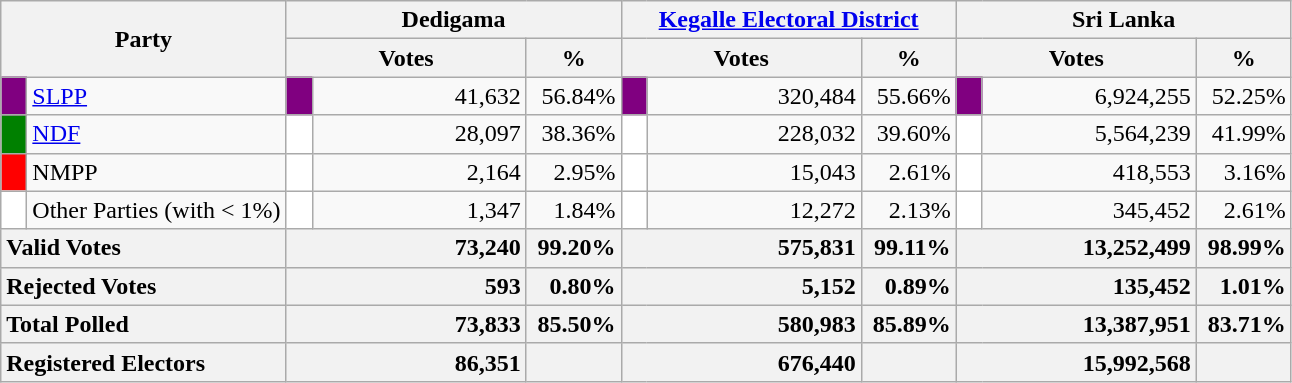<table class="wikitable">
<tr>
<th colspan="2" width="144px"rowspan="2">Party</th>
<th colspan="3" width="216px">Dedigama</th>
<th colspan="3" width="216px"><a href='#'>Kegalle Electoral District</a></th>
<th colspan="3" width="216px">Sri Lanka</th>
</tr>
<tr>
<th colspan="2" width="144px">Votes</th>
<th>%</th>
<th colspan="2" width="144px">Votes</th>
<th>%</th>
<th colspan="2" width="144px">Votes</th>
<th>%</th>
</tr>
<tr>
<td style="background-color:purple;" width="10px"></td>
<td style="text-align:left;"><a href='#'>SLPP</a></td>
<td style="background-color:purple;" width="10px"></td>
<td style="text-align:right;">41,632</td>
<td style="text-align:right;">56.84%</td>
<td style="background-color:purple;" width="10px"></td>
<td style="text-align:right;">320,484</td>
<td style="text-align:right;">55.66%</td>
<td style="background-color:purple;" width="10px"></td>
<td style="text-align:right;">6,924,255</td>
<td style="text-align:right;">52.25%</td>
</tr>
<tr>
<td style="background-color:green;" width="10px"></td>
<td style="text-align:left;"><a href='#'>NDF</a></td>
<td style="background-color:white;" width="10px"></td>
<td style="text-align:right;">28,097</td>
<td style="text-align:right;">38.36%</td>
<td style="background-color:white;" width="10px"></td>
<td style="text-align:right;">228,032</td>
<td style="text-align:right;">39.60%</td>
<td style="background-color:white;" width="10px"></td>
<td style="text-align:right;">5,564,239</td>
<td style="text-align:right;">41.99%</td>
</tr>
<tr>
<td style="background-color:red;" width="10px"></td>
<td style="text-align:left;">NMPP</td>
<td style="background-color:white;" width="10px"></td>
<td style="text-align:right;">2,164</td>
<td style="text-align:right;">2.95%</td>
<td style="background-color:white;" width="10px"></td>
<td style="text-align:right;">15,043</td>
<td style="text-align:right;">2.61%</td>
<td style="background-color:white;" width="10px"></td>
<td style="text-align:right;">418,553</td>
<td style="text-align:right;">3.16%</td>
</tr>
<tr>
<td style="background-color:white;" width="10px"></td>
<td style="text-align:left;">Other Parties (with < 1%)</td>
<td style="background-color:white;" width="10px"></td>
<td style="text-align:right;">1,347</td>
<td style="text-align:right;">1.84%</td>
<td style="background-color:white;" width="10px"></td>
<td style="text-align:right;">12,272</td>
<td style="text-align:right;">2.13%</td>
<td style="background-color:white;" width="10px"></td>
<td style="text-align:right;">345,452</td>
<td style="text-align:right;">2.61%</td>
</tr>
<tr>
<th colspan="2" width="144px"style="text-align:left;">Valid Votes</th>
<th style="text-align:right;"colspan="2" width="144px">73,240</th>
<th style="text-align:right;">99.20%</th>
<th style="text-align:right;"colspan="2" width="144px">575,831</th>
<th style="text-align:right;">99.11%</th>
<th style="text-align:right;"colspan="2" width="144px">13,252,499</th>
<th style="text-align:right;">98.99%</th>
</tr>
<tr>
<th colspan="2" width="144px"style="text-align:left;">Rejected Votes</th>
<th style="text-align:right;"colspan="2" width="144px">593</th>
<th style="text-align:right;">0.80%</th>
<th style="text-align:right;"colspan="2" width="144px">5,152</th>
<th style="text-align:right;">0.89%</th>
<th style="text-align:right;"colspan="2" width="144px">135,452</th>
<th style="text-align:right;">1.01%</th>
</tr>
<tr>
<th colspan="2" width="144px"style="text-align:left;">Total Polled</th>
<th style="text-align:right;"colspan="2" width="144px">73,833</th>
<th style="text-align:right;">85.50%</th>
<th style="text-align:right;"colspan="2" width="144px">580,983</th>
<th style="text-align:right;">85.89%</th>
<th style="text-align:right;"colspan="2" width="144px">13,387,951</th>
<th style="text-align:right;">83.71%</th>
</tr>
<tr>
<th colspan="2" width="144px"style="text-align:left;">Registered Electors</th>
<th style="text-align:right;"colspan="2" width="144px">86,351</th>
<th></th>
<th style="text-align:right;"colspan="2" width="144px">676,440</th>
<th></th>
<th style="text-align:right;"colspan="2" width="144px">15,992,568</th>
<th></th>
</tr>
</table>
